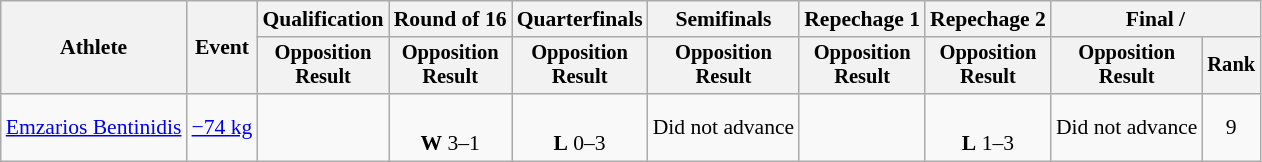<table class="wikitable" style="font-size:90%">
<tr>
<th rowspan="2">Athlete</th>
<th rowspan="2">Event</th>
<th>Qualification</th>
<th>Round of 16</th>
<th>Quarterfinals</th>
<th>Semifinals</th>
<th>Repechage 1</th>
<th>Repechage 2</th>
<th colspan=2>Final / </th>
</tr>
<tr style="font-size:95%">
<th>Opposition<br>Result</th>
<th>Opposition<br>Result</th>
<th>Opposition<br>Result</th>
<th>Opposition<br>Result</th>
<th>Opposition<br>Result</th>
<th>Opposition<br>Result</th>
<th>Opposition<br>Result</th>
<th>Rank</th>
</tr>
<tr align=center>
<td align=left><a href='#'>Emzarios Bentinidis</a></td>
<td align=left><a href='#'>−74 kg</a></td>
<td></td>
<td><br><strong>W</strong> 3–1 <sup></sup></td>
<td><br><strong>L</strong> 0–3 <sup></sup></td>
<td>Did not advance</td>
<td></td>
<td><br><strong>L</strong> 1–3 <sup></sup></td>
<td>Did not advance</td>
<td>9</td>
</tr>
</table>
